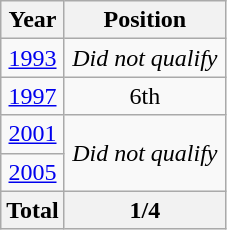<table class="wikitable" style="text-align: center;">
<tr>
<th>Year</th>
<th width="100">Position</th>
</tr>
<tr>
<td> <a href='#'>1993</a></td>
<td><em>Did not qualify</em></td>
</tr>
<tr>
<td> <a href='#'>1997</a></td>
<td>6th</td>
</tr>
<tr>
<td> <a href='#'>2001</a></td>
<td rowspan=2><em>Did not qualify</em></td>
</tr>
<tr>
<td> <a href='#'>2005</a></td>
</tr>
<tr>
<th>Total</th>
<th>1/4</th>
</tr>
</table>
